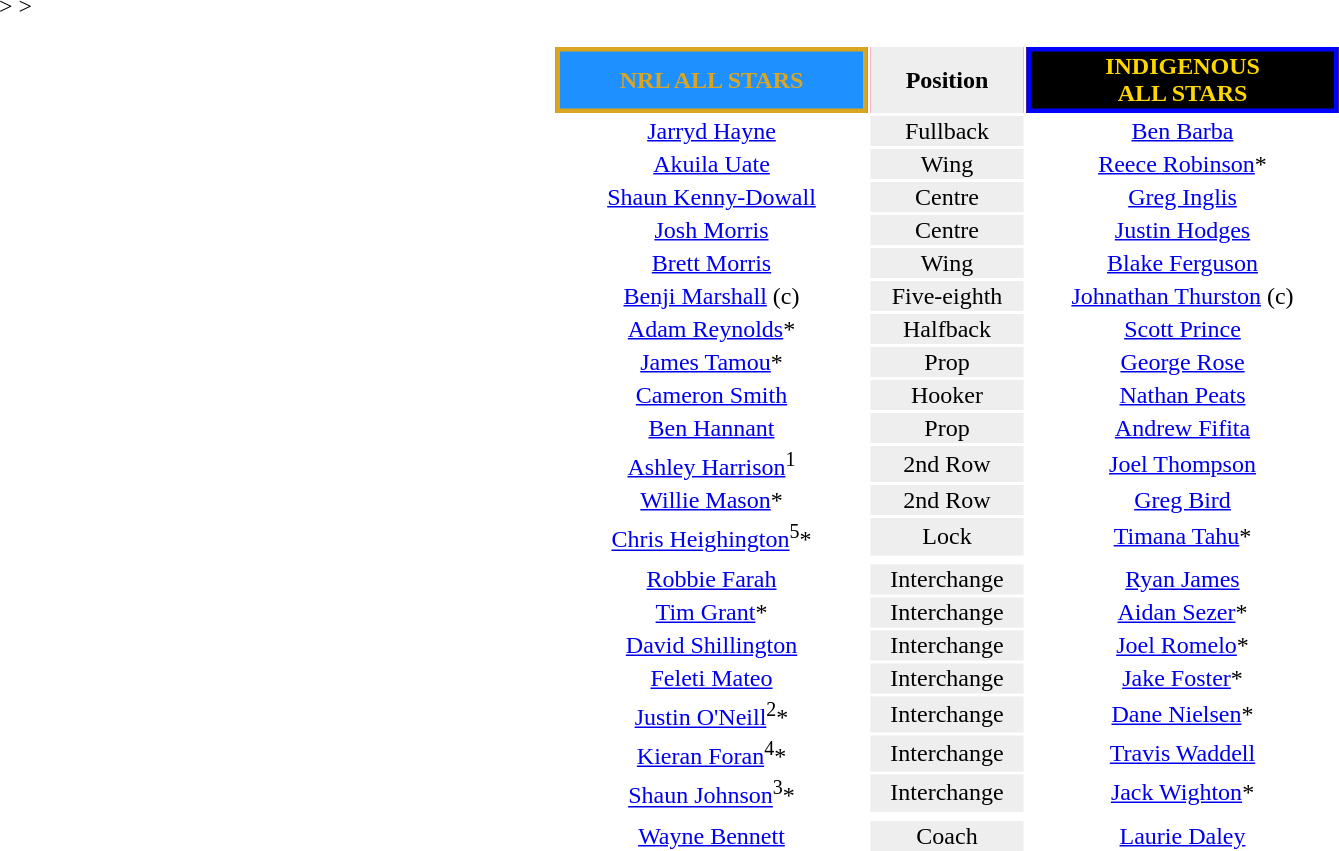<table style="margin: 1em auto 1em auto">
<tr style="background:#f03;">
<th style="width:200px; text-align:center; border:3px solid goldenrod; background:dodgerblue; color:goldenrod;">NRL ALL STARS</th>
<th style="width:100px; text-align:center; background:#eee; color:black;">Position</th>
<th style="width:200px; text-align:center; border:3px solid blue; background:black; color:gold;">INDIGENOUS<br> ALL STARS</th>
</tr>
<tr>
<td style="text-align:center;"><a href='#'>Jarryd Hayne</a> </td>
<td style="text-align:center; background:#eee;">Fullback</td>
<td style="text-align:center;"> <a href='#'>Ben Barba</a></td>
</tr>
<tr>
<td style="text-align:center;"><a href='#'>Akuila Uate</a> </td>
<td style="text-align:center; background:#eee;">Wing</td>
<td style="text-align:center;"> <a href='#'>Reece Robinson</a>*</td>
</tr>
<tr>
<td style="text-align:center;"><a href='#'>Shaun Kenny-Dowall</a> </td>
<td style="text-align:center; background:#eee;">Centre</td>
<td style="text-align:center;"> <a href='#'>Greg Inglis</a></td>
</tr>
<tr>
<td style="text-align:center;"><a href='#'>Josh Morris</a> </td>
<td style="text-align:center; background:#eee;">Centre</td>
<td style="text-align:center;"> <a href='#'>Justin Hodges</a></td>
</tr>
<tr>
<td style="text-align:center;"><a href='#'>Brett Morris</a> </td>
<td style="text-align:center; background:#eee;">Wing</td>
<td style="text-align:center;"> <a href='#'>Blake Ferguson</a></td>
</tr>
<tr>
<td style="text-align:center;"><a href='#'>Benji Marshall</a> (c) </td>
<td style="text-align:center; background:#eee;">Five-eighth</td>
<td style="text-align:center;"> <a href='#'>Johnathan Thurston</a> (c)</td>
</tr>
<tr>
<td style="text-align:center;"><a href='#'>Adam Reynolds</a>* </td>
<td style="text-align:center; background:#eee;">Halfback</td>
<td style="text-align:center;"> <a href='#'>Scott Prince</a></td>
</tr>
<tr>
<td style="text-align:center;"><a href='#'>James Tamou</a>* </td>
<td style="text-align:center; background:#eee;">Prop</td>
<td style="text-align:center;"> <a href='#'>George Rose</a></td>
</tr>
<tr>
<td style="text-align:center;"><a href='#'>Cameron Smith</a> </td>
<td style="text-align:center; background:#eee;">Hooker</td>
<td style="text-align:center;"> <a href='#'>Nathan Peats</a></td>
</tr>
<tr>
<td style="text-align:center;"><a href='#'>Ben Hannant</a> </td>
<td style="text-align:center; background:#eee;">Prop</td>
<td style="text-align:center;"> <a href='#'>Andrew Fifita</a></td>
</tr>
<tr>
<td style="text-align:center;"><a href='#'>Ashley Harrison</a><sup>1</sup> </td>
<td style="text-align:center; background:#eee;">2nd Row</td>
<td style="text-align:center;"> <a href='#'>Joel Thompson</a></td>
</tr>
<tr <big>>
<td style="text-align:center;"><a href='#'>Willie Mason</a>* </td>
<td style="text-align:center; background:#eee;">2nd Row</td>
<td style="text-align:center;"> <a href='#'>Greg Bird</a></td>
</tr>
<tr>
<td style="text-align:center;"><a href='#'>Chris Heighington</a><sup>5</sup>* </td>
<td style="text-align:center; background:#eee;">Lock</td>
<td style="text-align:center;"> <a href='#'>Timana Tahu</a>*</td>
</tr>
<tr>
<td></td>
</tr>
<tr>
<td style="text-align:center;"><a href='#'>Robbie Farah</a> </td>
<td style="text-align:center; background:#eee;">Interchange</td>
<td style="text-align:center;"><a href='#'>Ryan James</a></td>
</tr>
<tr </big>>
<td style="text-align:center;"><a href='#'>Tim Grant</a>* </td>
<td style="text-align:center; background:#eee;">Interchange</td>
<td style="text-align:center;"> <a href='#'>Aidan Sezer</a>*</td>
</tr>
<tr>
<td style="text-align:center;"><a href='#'>David Shillington</a> </td>
<td style="text-align:center; background:#eee;">Interchange</td>
<td style="text-align:center;"> <a href='#'>Joel Romelo</a>*</td>
</tr>
<tr>
<td style="text-align:center;"><a href='#'>Feleti Mateo</a> </td>
<td style="text-align:center; background:#eee;">Interchange</td>
<td style="text-align:center;"> <a href='#'>Jake Foster</a>*</td>
</tr>
<tr>
<td style="text-align:center;"><a href='#'>Justin O'Neill</a><sup>2</sup>* </td>
<td style="text-align:center; background:#eee;">Interchange</td>
<td style="text-align:center;"> <a href='#'>Dane Nielsen</a>*</td>
</tr>
<tr>
<td style="text-align:center;"><a href='#'>Kieran Foran</a><sup>4</sup>* </td>
<td style="text-align:center; background:#eee;">Interchange</td>
<td style="text-align:center;"> <a href='#'>Travis Waddell</a></td>
</tr>
<tr>
<td style="text-align:center;"><a href='#'>Shaun Johnson</a><sup>3</sup>* </td>
<td style="text-align:center; background:#eee;">Interchange</td>
<td style="text-align:center;"> <a href='#'>Jack Wighton</a>*</td>
</tr>
<tr>
<td></td>
</tr>
<tr>
<td style="text-align:center;"><a href='#'>Wayne Bennett</a> </td>
<td style="text-align:center; background:#eee;">Coach</td>
<td style="text-align:center;"> <a href='#'>Laurie Daley</a></td>
</tr>
</table>
